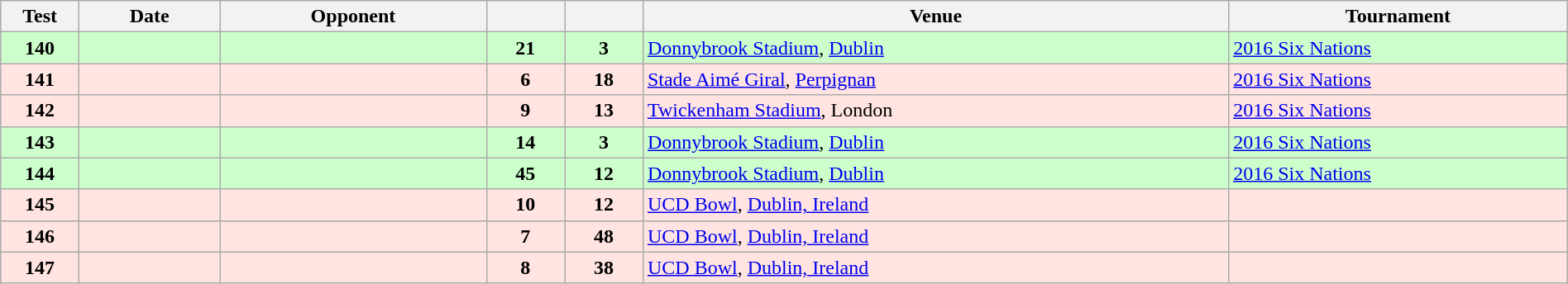<table class="wikitable sortable" style="width:100%">
<tr>
<th style="width:5%">Test</th>
<th style="width:9%">Date</th>
<th style="width:17%">Opponent</th>
<th style="width:5%"></th>
<th style="width:5%"></th>
<th>Venue</th>
<th>Tournament</th>
</tr>
<tr bgcolor="#ccffcc">
<td align="center"><strong>140</strong></td>
<td></td>
<td></td>
<td align="center"><strong>21</strong></td>
<td align="center"><strong>3</strong></td>
<td><a href='#'>Donnybrook Stadium</a>, <a href='#'>Dublin</a></td>
<td><a href='#'>2016 Six Nations</a></td>
</tr>
<tr bgcolor="FFE4E1">
<td align="center"><strong>141</strong></td>
<td></td>
<td></td>
<td align="center"><strong>6</strong></td>
<td align="center"><strong>18</strong></td>
<td><a href='#'>Stade Aimé Giral</a>, <a href='#'>Perpignan</a></td>
<td><a href='#'>2016 Six Nations</a></td>
</tr>
<tr bgcolor="FFE4E1">
<td align="center"><strong>142</strong></td>
<td></td>
<td></td>
<td align="center"><strong>9</strong></td>
<td align="center"><strong>13</strong></td>
<td><a href='#'>Twickenham Stadium</a>, London</td>
<td><a href='#'>2016 Six Nations</a></td>
</tr>
<tr bgcolor="#ccffcc">
<td align="center"><strong>143</strong></td>
<td></td>
<td></td>
<td align="center"><strong>14</strong></td>
<td align="center"><strong>3</strong></td>
<td><a href='#'>Donnybrook Stadium</a>, <a href='#'>Dublin</a></td>
<td><a href='#'>2016 Six Nations</a></td>
</tr>
<tr bgcolor="#ccffcc">
<td align="center"><strong>144</strong></td>
<td></td>
<td></td>
<td align="center"><strong>45</strong></td>
<td align="center"><strong>12</strong></td>
<td><a href='#'>Donnybrook Stadium</a>, <a href='#'>Dublin</a></td>
<td><a href='#'>2016 Six Nations</a></td>
</tr>
<tr bgcolor="FFE4E1">
<td align="center"><strong>145</strong></td>
<td></td>
<td></td>
<td align="center"><strong>10</strong></td>
<td align="center"><strong>12</strong></td>
<td><a href='#'>UCD Bowl</a>, <a href='#'>Dublin, Ireland</a></td>
<td></td>
</tr>
<tr bgcolor="FFE4E1">
<td align="center"><strong>146</strong></td>
<td></td>
<td></td>
<td align="center"><strong>7</strong></td>
<td align="center"><strong>48</strong></td>
<td><a href='#'>UCD Bowl</a>, <a href='#'>Dublin, Ireland</a></td>
<td></td>
</tr>
<tr bgcolor="FFE4E1">
<td align="center"><strong>147</strong></td>
<td></td>
<td></td>
<td align="center"><strong>8</strong></td>
<td align="center"><strong>38</strong></td>
<td><a href='#'>UCD Bowl</a>, <a href='#'>Dublin, Ireland</a></td>
<td></td>
</tr>
</table>
